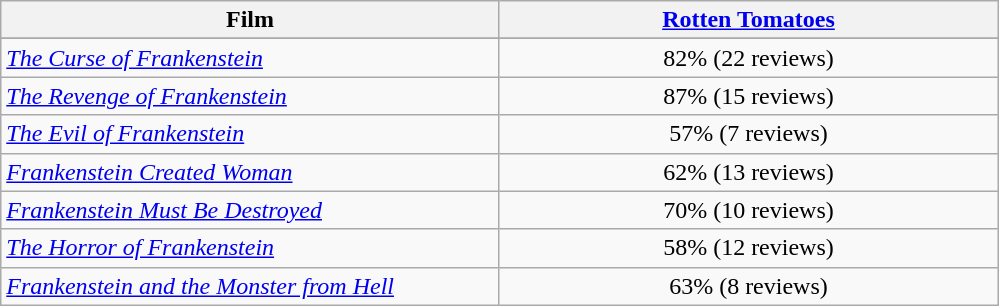<table class="wikitable sortable" border="1" style="text-align: center;">
<tr>
<th style="width:40%;">Film</th>
<th style="width:40%;"><a href='#'>Rotten Tomatoes</a></th>
</tr>
<tr>
</tr>
<tr>
<td style="text-align: left;"><em><a href='#'>The Curse of Frankenstein</a></em></td>
<td>82% (22 reviews)</td>
</tr>
<tr>
<td style="text-align: left;"><em><a href='#'>The Revenge of Frankenstein</a></em></td>
<td>87% (15 reviews)</td>
</tr>
<tr>
<td style="text-align: left;"><em><a href='#'>The Evil of Frankenstein</a></em></td>
<td>57% (7 reviews)</td>
</tr>
<tr>
<td style="text-align: left;"><em><a href='#'>Frankenstein Created Woman</a></em></td>
<td>62% (13 reviews)</td>
</tr>
<tr>
<td style="text-align: left;"><em><a href='#'>Frankenstein Must Be Destroyed</a></em></td>
<td>70% (10 reviews)</td>
</tr>
<tr>
<td style="text-align: left;"><em><a href='#'>The Horror of Frankenstein</a></em></td>
<td>58% (12 reviews)</td>
</tr>
<tr>
<td style="text-align: left;"><em><a href='#'>Frankenstein and the Monster from Hell</a></em></td>
<td>63% (8 reviews)</td>
</tr>
</table>
